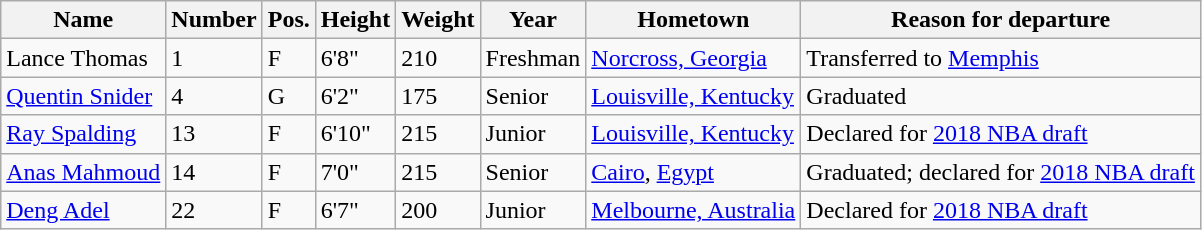<table class="wikitable sortable" border="1">
<tr>
<th>Name</th>
<th>Number</th>
<th>Pos.</th>
<th>Height</th>
<th>Weight</th>
<th>Year</th>
<th>Hometown</th>
<th class="unsortable">Reason for departure</th>
</tr>
<tr>
<td>Lance Thomas</td>
<td>1</td>
<td>F</td>
<td>6'8"</td>
<td>210</td>
<td>Freshman</td>
<td><a href='#'>Norcross, Georgia</a></td>
<td>Transferred to <a href='#'>Memphis</a></td>
</tr>
<tr>
<td><a href='#'>Quentin Snider</a></td>
<td>4</td>
<td>G</td>
<td>6'2"</td>
<td>175</td>
<td>Senior</td>
<td><a href='#'>Louisville, Kentucky</a></td>
<td>Graduated</td>
</tr>
<tr>
<td><a href='#'>Ray Spalding</a></td>
<td>13</td>
<td>F</td>
<td>6'10"</td>
<td>215</td>
<td>Junior</td>
<td><a href='#'>Louisville, Kentucky</a></td>
<td>Declared for <a href='#'>2018 NBA draft</a></td>
</tr>
<tr>
<td><a href='#'>Anas Mahmoud</a></td>
<td>14</td>
<td>F</td>
<td>7'0"</td>
<td>215</td>
<td>Senior</td>
<td><a href='#'>Cairo</a>, <a href='#'>Egypt</a></td>
<td>Graduated; declared for <a href='#'>2018 NBA draft</a></td>
</tr>
<tr>
<td><a href='#'>Deng Adel</a></td>
<td>22</td>
<td>F</td>
<td>6'7"</td>
<td>200</td>
<td>Junior</td>
<td><a href='#'>Melbourne, Australia</a></td>
<td>Declared for <a href='#'>2018 NBA draft</a></td>
</tr>
</table>
